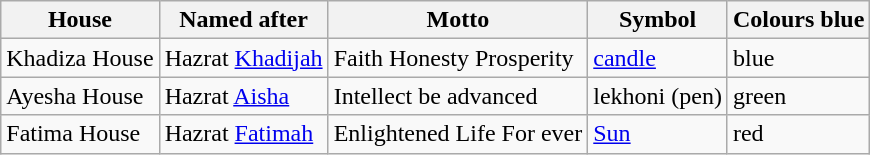<table class="wikitable">
<tr>
<th>House</th>
<th>Named after</th>
<th>Motto</th>
<th>Symbol</th>
<th>Colours blue</th>
</tr>
<tr>
<td>Khadiza House</td>
<td>Hazrat <a href='#'>Khadijah</a></td>
<td>Faith Honesty Prosperity</td>
<td><a href='#'>candle</a></td>
<td> blue</td>
</tr>
<tr>
<td>Ayesha House</td>
<td>Hazrat <a href='#'>Aisha</a></td>
<td>Intellect be advanced</td>
<td>lekhoni (pen)</td>
<td> green</td>
</tr>
<tr>
<td>Fatima House</td>
<td>Hazrat <a href='#'>Fatimah</a></td>
<td>Enlightened Life For ever</td>
<td><a href='#'>Sun</a></td>
<td> red</td>
</tr>
</table>
